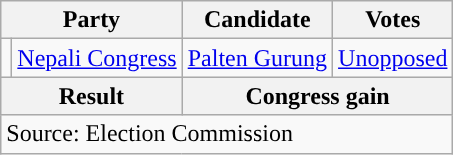<table class="wikitable">
<tr>
<th colspan="2">Party</th>
<th>Candidate</th>
<th>Votes</th>
</tr>
<tr>
<td style="background-color:"></td>
<td><a href='#'>Nepali Congress</a></td>
<td><a href='#'>Palten Gurung</a></td>
<td><a href='#'>Unopposed</a></td>
</tr>
<tr>
<th colspan="2">Result</th>
<th colspan="2">Congress gain</th>
</tr>
<tr>
<td colspan="4">Source: Election Commission</td>
</tr>
</table>
